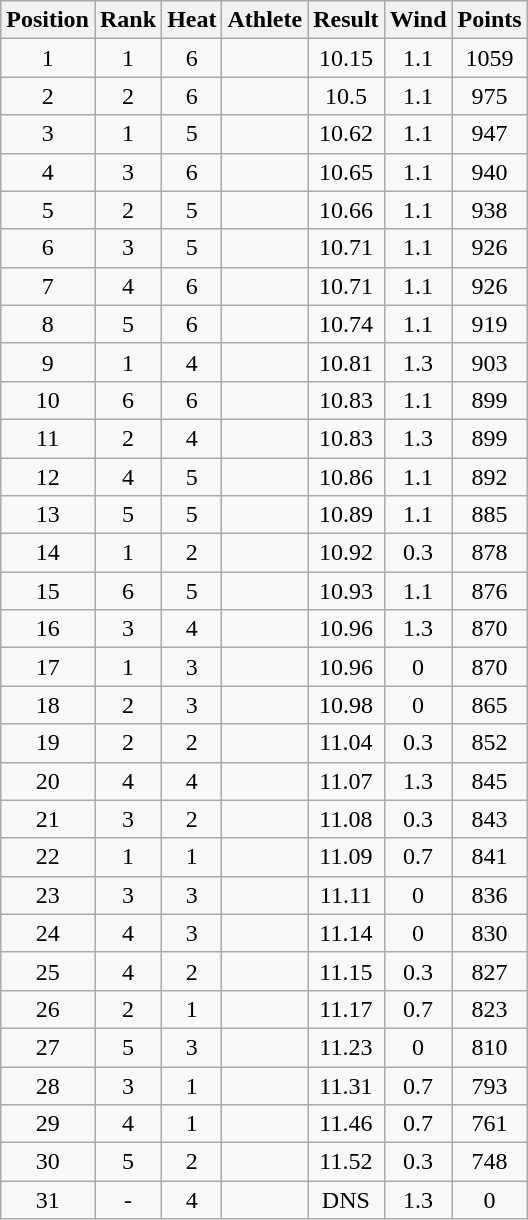<table class="wikitable sortable" style="text-align:center">
<tr>
<th>Position</th>
<th>Rank</th>
<th>Heat</th>
<th>Athlete</th>
<th>Result</th>
<th>Wind</th>
<th>Points</th>
</tr>
<tr>
<td>1</td>
<td>1</td>
<td>6</td>
<td align=left></td>
<td>10.15</td>
<td>1.1</td>
<td>1059</td>
</tr>
<tr>
<td>2</td>
<td>2</td>
<td>6</td>
<td align=left></td>
<td>10.5</td>
<td>1.1</td>
<td>975</td>
</tr>
<tr>
<td>3</td>
<td>1</td>
<td>5</td>
<td align=left></td>
<td>10.62</td>
<td>1.1</td>
<td>947</td>
</tr>
<tr>
<td>4</td>
<td>3</td>
<td>6</td>
<td align=left></td>
<td>10.65</td>
<td>1.1</td>
<td>940</td>
</tr>
<tr>
<td>5</td>
<td>2</td>
<td>5</td>
<td align=left></td>
<td>10.66</td>
<td>1.1</td>
<td>938</td>
</tr>
<tr>
<td>6</td>
<td>3</td>
<td>5</td>
<td align=left></td>
<td>10.71</td>
<td>1.1</td>
<td>926</td>
</tr>
<tr>
<td>7</td>
<td>4</td>
<td>6</td>
<td align=left></td>
<td>10.71</td>
<td>1.1</td>
<td>926</td>
</tr>
<tr>
<td>8</td>
<td>5</td>
<td>6</td>
<td align=left></td>
<td>10.74</td>
<td>1.1</td>
<td>919</td>
</tr>
<tr>
<td>9</td>
<td>1</td>
<td>4</td>
<td align=left></td>
<td>10.81</td>
<td>1.3</td>
<td>903</td>
</tr>
<tr>
<td>10</td>
<td>6</td>
<td>6</td>
<td align=left></td>
<td>10.83</td>
<td>1.1</td>
<td>899</td>
</tr>
<tr>
<td>11</td>
<td>2</td>
<td>4</td>
<td align=left></td>
<td>10.83</td>
<td>1.3</td>
<td>899</td>
</tr>
<tr>
<td>12</td>
<td>4</td>
<td>5</td>
<td align=left></td>
<td>10.86</td>
<td>1.1</td>
<td>892</td>
</tr>
<tr>
<td>13</td>
<td>5</td>
<td>5</td>
<td align=left></td>
<td>10.89</td>
<td>1.1</td>
<td>885</td>
</tr>
<tr>
<td>14</td>
<td>1</td>
<td>2</td>
<td align=left></td>
<td>10.92</td>
<td>0.3</td>
<td>878</td>
</tr>
<tr>
<td>15</td>
<td>6</td>
<td>5</td>
<td align=left></td>
<td>10.93</td>
<td>1.1</td>
<td>876</td>
</tr>
<tr>
<td>16</td>
<td>3</td>
<td>4</td>
<td align=left></td>
<td>10.96</td>
<td>1.3</td>
<td>870</td>
</tr>
<tr>
<td>17</td>
<td>1</td>
<td>3</td>
<td align=left></td>
<td>10.96</td>
<td>0</td>
<td>870</td>
</tr>
<tr>
<td>18</td>
<td>2</td>
<td>3</td>
<td align=left></td>
<td>10.98</td>
<td>0</td>
<td>865</td>
</tr>
<tr>
<td>19</td>
<td>2</td>
<td>2</td>
<td align=left></td>
<td>11.04</td>
<td>0.3</td>
<td>852</td>
</tr>
<tr>
<td>20</td>
<td>4</td>
<td>4</td>
<td align=left></td>
<td>11.07</td>
<td>1.3</td>
<td>845</td>
</tr>
<tr>
<td>21</td>
<td>3</td>
<td>2</td>
<td align=left></td>
<td>11.08</td>
<td>0.3</td>
<td>843</td>
</tr>
<tr>
<td>22</td>
<td>1</td>
<td>1</td>
<td align=left></td>
<td>11.09</td>
<td>0.7</td>
<td>841</td>
</tr>
<tr>
<td>23</td>
<td>3</td>
<td>3</td>
<td align=left></td>
<td>11.11</td>
<td>0</td>
<td>836</td>
</tr>
<tr>
<td>24</td>
<td>4</td>
<td>3</td>
<td align=left></td>
<td>11.14</td>
<td>0</td>
<td>830</td>
</tr>
<tr>
<td>25</td>
<td>4</td>
<td>2</td>
<td align=left></td>
<td>11.15</td>
<td>0.3</td>
<td>827</td>
</tr>
<tr>
<td>26</td>
<td>2</td>
<td>1</td>
<td align=left></td>
<td>11.17</td>
<td>0.7</td>
<td>823</td>
</tr>
<tr>
<td>27</td>
<td>5</td>
<td>3</td>
<td align=left></td>
<td>11.23</td>
<td>0</td>
<td>810</td>
</tr>
<tr>
<td>28</td>
<td>3</td>
<td>1</td>
<td align=left></td>
<td>11.31</td>
<td>0.7</td>
<td>793</td>
</tr>
<tr>
<td>29</td>
<td>4</td>
<td>1</td>
<td align=left></td>
<td>11.46</td>
<td>0.7</td>
<td>761</td>
</tr>
<tr>
<td>30</td>
<td>5</td>
<td>2</td>
<td align=left></td>
<td>11.52</td>
<td>0.3</td>
<td>748</td>
</tr>
<tr>
<td>31</td>
<td>-</td>
<td>4</td>
<td align=left></td>
<td>DNS</td>
<td>1.3</td>
<td>0</td>
</tr>
</table>
